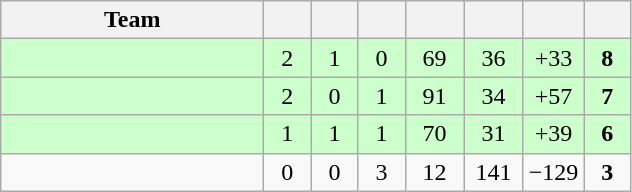<table class="wikitable" style="text-align:center;">
<tr>
<th style="width:10.5em;">Team</th>
<th style="width:1.5em;"></th>
<th style="width:1.5em;"></th>
<th style="width:1.5em;"></th>
<th style="width:2.0em;"></th>
<th style="width:2.0em;"></th>
<th style="width:2.0em;"></th>
<th style="width:1.5em;"></th>
</tr>
<tr bgcolor=#cfc>
<td align="left"></td>
<td>2</td>
<td>1</td>
<td>0</td>
<td>69</td>
<td>36</td>
<td>+33</td>
<td><strong>8</strong></td>
</tr>
<tr bgcolor=#cfc>
<td align="left"></td>
<td>2</td>
<td>0</td>
<td>1</td>
<td>91</td>
<td>34</td>
<td>+57</td>
<td><strong>7</strong></td>
</tr>
<tr bgcolor=#cfc>
<td align="left"></td>
<td>1</td>
<td>1</td>
<td>1</td>
<td>70</td>
<td>31</td>
<td>+39</td>
<td><strong>6</strong></td>
</tr>
<tr>
<td align="left"></td>
<td>0</td>
<td>0</td>
<td>3</td>
<td>12</td>
<td>141</td>
<td>−129</td>
<td><strong>3</strong></td>
</tr>
</table>
